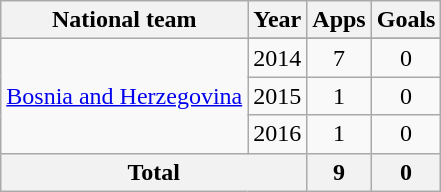<table class="wikitable" style="text-align:center">
<tr>
<th>National team</th>
<th>Year</th>
<th>Apps</th>
<th>Goals</th>
</tr>
<tr>
<td rowspan=4><a href='#'>Bosnia and Herzegovina</a></td>
</tr>
<tr>
<td>2014</td>
<td>7</td>
<td>0</td>
</tr>
<tr>
<td>2015</td>
<td>1</td>
<td>0</td>
</tr>
<tr>
<td>2016</td>
<td>1</td>
<td>0</td>
</tr>
<tr>
<th colspan=2>Total</th>
<th>9</th>
<th>0</th>
</tr>
</table>
